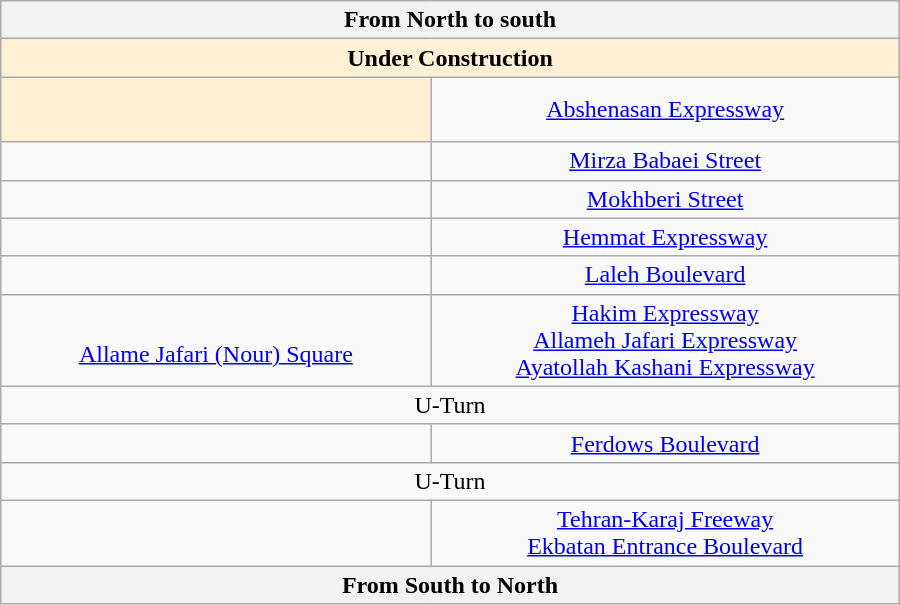<table class="wikitable" style="text-align:center" width="600px">
<tr>
<th text-align="center" colspan="3"> From North to south </th>
</tr>
<tr>
<td text-align="center" colspan="3" bgcolor="#FFEFD5"> <strong>Under Construction</strong> </td>
</tr>
<tr>
<td bgcolor="#FFEFD5"><br><br></td>
<td> <a href='#'>Abshenasan Expressway</a></td>
</tr>
<tr>
<td></td>
<td> <a href='#'>Mirza Babaei Street</a></td>
</tr>
<tr>
<td></td>
<td> <a href='#'>Mokhberi Street</a></td>
</tr>
<tr>
<td></td>
<td> <a href='#'>Hemmat Expressway</a></td>
</tr>
<tr>
<td></td>
<td> <a href='#'>Laleh Boulevard</a></td>
</tr>
<tr>
<td><br><a href='#'>Allame Jafari (Nour) Square</a></td>
<td> <a href='#'>Hakim Expressway</a><br> <a href='#'>Allameh Jafari Expressway</a><br> <a href='#'>Ayatollah Kashani Expressway</a></td>
</tr>
<tr>
<td text-align="center" colspan="3"> U-Turn</td>
</tr>
<tr>
<td></td>
<td> <a href='#'>Ferdows Boulevard</a></td>
</tr>
<tr>
<td text-align="center" colspan="3"> U-Turn</td>
</tr>
<tr>
<td><br></td>
<td> <a href='#'>Tehran-Karaj Freeway</a><br> <a href='#'>Ekbatan Entrance Boulevard</a></td>
</tr>
<tr>
<th text-align="center" colspan="3"> From South to North </th>
</tr>
</table>
